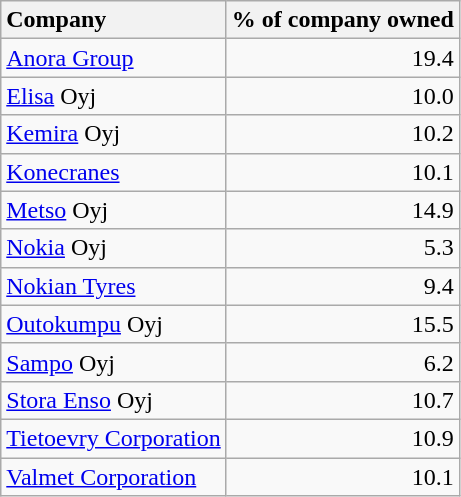<table class="wikitable" style="text-align:right">
<tr>
<th style="text-align:left">Company</th>
<th>% of company owned</th>
</tr>
<tr>
<td style="text-align:left"><a href='#'>Anora Group</a></td>
<td>19.4</td>
</tr>
<tr>
<td style="text-align:left"><a href='#'>Elisa</a> Oyj</td>
<td>10.0</td>
</tr>
<tr>
<td style="text-align:left"><a href='#'>Kemira</a> Oyj</td>
<td>10.2</td>
</tr>
<tr>
<td style="text-align:left"><a href='#'>Konecranes</a></td>
<td>10.1</td>
</tr>
<tr>
<td style="text-align:left"><a href='#'>Metso</a> Oyj</td>
<td>14.9</td>
</tr>
<tr>
<td style="text-align:left"><a href='#'>Nokia</a> Oyj</td>
<td>5.3</td>
</tr>
<tr>
<td style="text-align:left"><a href='#'>Nokian Tyres</a></td>
<td>9.4</td>
</tr>
<tr>
<td style="text-align:left"><a href='#'>Outokumpu</a> Oyj</td>
<td>15.5</td>
</tr>
<tr>
<td style="text-align:left"><a href='#'>Sampo</a> Oyj</td>
<td>6.2</td>
</tr>
<tr>
<td style="text-align:left"><a href='#'>Stora Enso</a> Oyj</td>
<td>10.7</td>
</tr>
<tr>
<td style="text-align:left"><a href='#'>Tietoevry Corporation</a></td>
<td>10.9</td>
</tr>
<tr>
<td style="text-align:left"><a href='#'>Valmet Corporation</a></td>
<td>10.1</td>
</tr>
</table>
